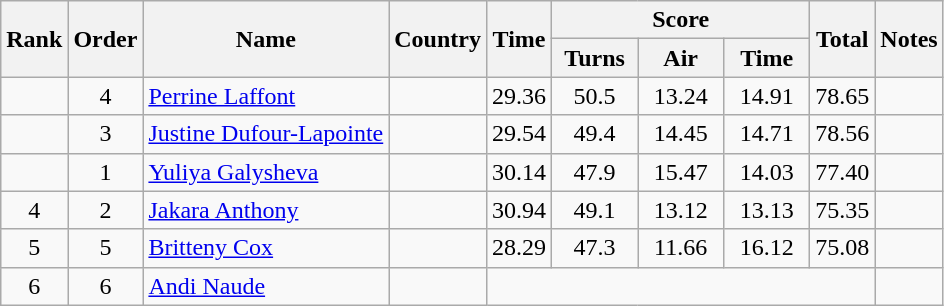<table class="wikitable sortable" style="text-align:center">
<tr>
<th rowspan=2>Rank</th>
<th rowspan=2>Order</th>
<th rowspan=2>Name</th>
<th rowspan=2>Country</th>
<th rowspan=2>Time</th>
<th colspan=3>Score</th>
<th rowspan=2>Total</th>
<th rowspan=2>Notes</th>
</tr>
<tr>
<th width=50>Turns</th>
<th width=50>Air</th>
<th width=50>Time</th>
</tr>
<tr>
<td></td>
<td>4</td>
<td align=left><a href='#'>Perrine Laffont</a></td>
<td align=left></td>
<td>29.36</td>
<td>50.5</td>
<td>13.24</td>
<td>14.91</td>
<td>78.65</td>
<td></td>
</tr>
<tr>
<td></td>
<td>3</td>
<td align=left><a href='#'>Justine Dufour-Lapointe</a></td>
<td align=left></td>
<td>29.54</td>
<td>49.4</td>
<td>14.45</td>
<td>14.71</td>
<td>78.56</td>
<td></td>
</tr>
<tr>
<td></td>
<td>1</td>
<td align=left><a href='#'>Yuliya Galysheva</a></td>
<td align=left></td>
<td>30.14</td>
<td>47.9</td>
<td>15.47</td>
<td>14.03</td>
<td>77.40</td>
<td></td>
</tr>
<tr>
<td>4</td>
<td>2</td>
<td align=left><a href='#'>Jakara Anthony</a></td>
<td align=left></td>
<td>30.94</td>
<td>49.1</td>
<td>13.12</td>
<td>13.13</td>
<td>75.35</td>
<td></td>
</tr>
<tr>
<td>5</td>
<td>5</td>
<td align=left><a href='#'>Britteny Cox</a></td>
<td align=left></td>
<td>28.29</td>
<td>47.3</td>
<td>11.66</td>
<td>16.12</td>
<td>75.08</td>
<td></td>
</tr>
<tr>
<td>6</td>
<td>6</td>
<td align=left><a href='#'>Andi Naude</a></td>
<td align=left></td>
<td colspan=5></td>
<td></td>
</tr>
</table>
